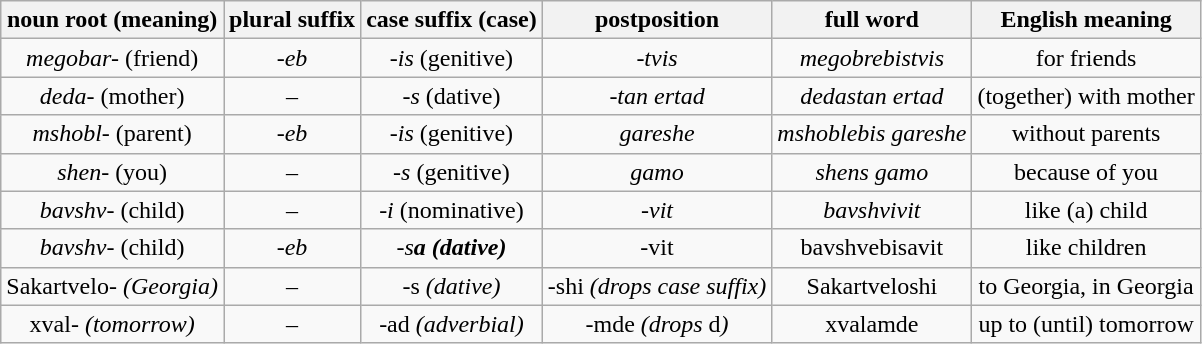<table style="text-align: center; margin-top: 3ex; margin-bottom: 2ex" class="wikitable">
<tr>
<th>noun root (meaning)</th>
<th>plural suffix</th>
<th>case suffix (case)</th>
<th>postposition</th>
<th>full word</th>
<th>English meaning</th>
</tr>
<tr>
<td><em>megobar-</em> (friend)</td>
<td><em>-eb</em></td>
<td><em>-is</em> (genitive)</td>
<td><em>-tvis</em></td>
<td><em>megobrebistvis</em></td>
<td>for friends</td>
</tr>
<tr>
<td><em>deda-</em> (mother)</td>
<td>–</td>
<td><em>-s</em> (dative)</td>
<td><em>-tan ertad</em></td>
<td><em>dedastan ertad</em></td>
<td>(together) with mother</td>
</tr>
<tr>
<td><em>mshobl-</em> (parent)</td>
<td><em>-eb</em></td>
<td><em>-is</em> (genitive)</td>
<td><em>gareshe</em></td>
<td><em>mshoblebis gareshe</em></td>
<td>without parents</td>
</tr>
<tr>
<td><em>shen-</em> (you)</td>
<td>–</td>
<td>-<em>s</em> (genitive)</td>
<td><em>gamo</em></td>
<td><em>shens gamo</em></td>
<td>because of you</td>
</tr>
<tr>
<td><em>bavshv-</em> (child)</td>
<td>–</td>
<td>-<em>i</em> (nominative)</td>
<td><em>-vit</em></td>
<td><em>bavshvivit</em></td>
<td>like (a) child</td>
</tr>
<tr>
<td><em>bavshv-</em> (child)</td>
<td><em>-eb</em></td>
<td>-<em>s<strong>a<strong><em> (dative)</td>
<td></em>-vit<em></td>
<td></em>bavshvebisavit<em></td>
<td>like children</td>
</tr>
<tr>
<td></em>Sakartvelo-<em> (Georgia)</td>
<td>–</td>
<td>-</em>s<em> (dative)</td>
<td></em>-shi<em> (drops case suffix)</td>
<td></em>Sakartveloshi<em></td>
<td>to Georgia, in Georgia</td>
</tr>
<tr>
<td></em>xval-<em> (tomorrow)</td>
<td>–</td>
<td>-</em>ad<em> (adverbial)</td>
<td></em>-mde<em> (drops </em>d<em>)</td>
<td></em>xvalamde<em></td>
<td>up to (until) tomorrow</td>
</tr>
</table>
